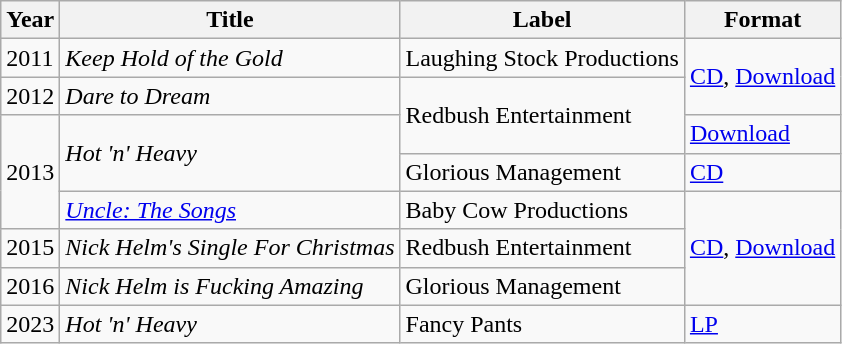<table class = "wikitable">
<tr>
<th>Year</th>
<th>Title</th>
<th>Label</th>
<th>Format</th>
</tr>
<tr>
<td>2011</td>
<td><em>Keep Hold of the Gold</em></td>
<td>Laughing Stock Productions</td>
<td rowspan="2"><a href='#'>CD</a>, <a href='#'>Download</a></td>
</tr>
<tr>
<td>2012</td>
<td><em>Dare to Dream</em></td>
<td rowspan="2">Redbush Entertainment</td>
</tr>
<tr>
<td rowspan="3">2013</td>
<td rowspan="2"><em>Hot 'n' Heavy</em></td>
<td><a href='#'>Download</a></td>
</tr>
<tr>
<td>Glorious Management</td>
<td><a href='#'>CD</a></td>
</tr>
<tr>
<td><a href='#'><em>Uncle: The Songs</em></a></td>
<td>Baby Cow Productions</td>
<td rowspan="3"><a href='#'>CD</a>, <a href='#'>Download</a></td>
</tr>
<tr>
<td>2015</td>
<td><em>Nick Helm's Single For Christmas</em></td>
<td>Redbush Entertainment</td>
</tr>
<tr>
<td>2016</td>
<td><em>Nick Helm is Fucking Amazing</em></td>
<td>Glorious Management</td>
</tr>
<tr>
<td>2023</td>
<td><em>Hot 'n' Heavy</em></td>
<td>Fancy Pants</td>
<td><a href='#'>LP</a></td>
</tr>
</table>
